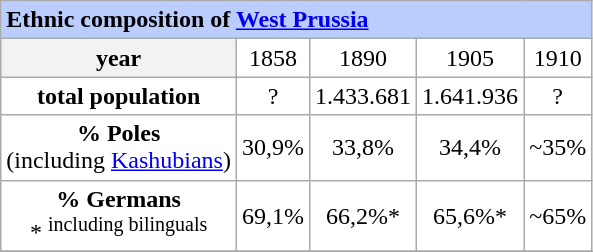<table class="wikitable" style="vertical-align:top;">
<tr style="background:white; text-align:center;">
<th style="background:#bcf; text-align:left;" colspan="5">Ethnic composition of <a href='#'>West Prussia</a></th>
</tr>
<tr style="background:white; text-align:center;">
<th style="text-align:center;"><strong>year</strong></th>
<td>1858</td>
<td>1890</td>
<td>1905</td>
<td>1910</td>
</tr>
<tr style="background:white; text-align:center;">
<td><strong>total population</strong></td>
<td>?</td>
<td>1.433.681</td>
<td>1.641.936</td>
<td>?</td>
</tr>
<tr style="background:white; text-align:center;">
<td><strong>% Poles</strong> <br> (including <a href='#'>Kashubians</a>)<br></td>
<td>30,9%</td>
<td>33,8%</td>
<td>34,4%</td>
<td>~35%</td>
</tr>
<tr style="background:white; text-align:center;">
<td><strong>% Germans</strong> <br> * <sup>including bilinguals</sup></td>
<td>69,1%</td>
<td>66,2%*</td>
<td>65,6%*</td>
<td>~65%</td>
</tr>
<tr>
</tr>
</table>
